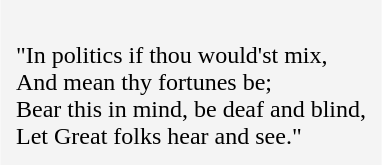<table cellpadding=10 border="0" align=center>
<tr>
<td bgcolor=#f4f4f4><br>"In politics if thou would'st mix,<br>
And mean thy fortunes be;<br>
Bear this in mind, be deaf and blind,<br>
Let Great folks hear and see."<br></td>
</tr>
</table>
